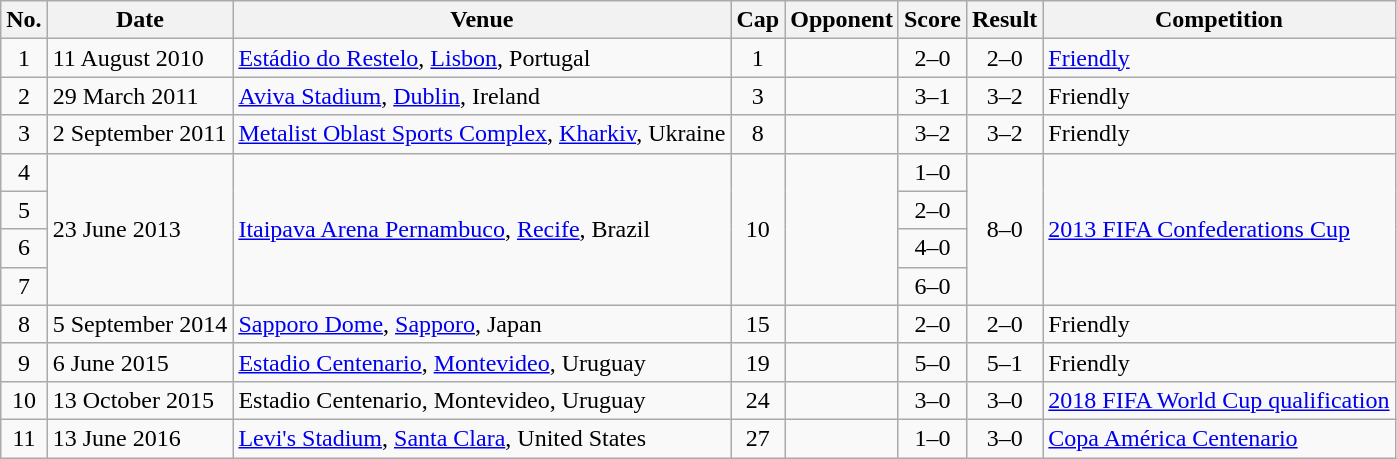<table class="wikitable sortable">
<tr>
<th scope="col">No.</th>
<th scope="col" data-sort-type="date">Date</th>
<th scope="col">Venue</th>
<th scope="col">Cap</th>
<th scope="col">Opponent</th>
<th scope="col">Score</th>
<th scope="col">Result</th>
<th scope="col">Competition</th>
</tr>
<tr>
<td style="text-align:center">1</td>
<td>11 August 2010</td>
<td><a href='#'>Estádio do Restelo</a>, <a href='#'>Lisbon</a>, Portugal</td>
<td style="text-align:center">1</td>
<td></td>
<td style="text-align:center">2–0</td>
<td style="text-align:center">2–0</td>
<td><a href='#'>Friendly</a></td>
</tr>
<tr>
<td style="text-align:center">2</td>
<td>29 March 2011</td>
<td><a href='#'>Aviva Stadium</a>, <a href='#'>Dublin</a>, Ireland</td>
<td style="text-align:center">3</td>
<td></td>
<td style="text-align:center">3–1</td>
<td style="text-align:center">3–2</td>
<td>Friendly</td>
</tr>
<tr>
<td style="text-align:center">3</td>
<td>2 September 2011</td>
<td><a href='#'>Metalist Oblast Sports Complex</a>, <a href='#'>Kharkiv</a>, Ukraine</td>
<td style="text-align:center">8</td>
<td></td>
<td style="text-align:center">3–2</td>
<td style="text-align:center">3–2</td>
<td>Friendly</td>
</tr>
<tr>
<td style="text-align:center">4</td>
<td rowspan="4">23 June 2013</td>
<td rowspan="4"><a href='#'>Itaipava Arena Pernambuco</a>, <a href='#'>Recife</a>, Brazil</td>
<td rowspan=4 style="text-align:center;">10</td>
<td rowspan="4"></td>
<td style="text-align:center">1–0</td>
<td rowspan="4" style="text-align:center;">8–0</td>
<td rowspan="4"><a href='#'>2013 FIFA Confederations Cup</a></td>
</tr>
<tr>
<td style="text-align:center">5</td>
<td style="text-align:center">2–0</td>
</tr>
<tr>
<td style="text-align:center">6</td>
<td style="text-align:center">4–0</td>
</tr>
<tr>
<td style="text-align:center">7</td>
<td style="text-align:center">6–0</td>
</tr>
<tr>
<td style="text-align:center">8</td>
<td>5 September 2014</td>
<td><a href='#'>Sapporo Dome</a>, <a href='#'>Sapporo</a>, Japan</td>
<td style="text-align:center">15</td>
<td></td>
<td style="text-align:center">2–0</td>
<td style="text-align:center">2–0</td>
<td>Friendly</td>
</tr>
<tr>
<td style="text-align:center">9</td>
<td>6 June 2015</td>
<td><a href='#'>Estadio Centenario</a>, <a href='#'>Montevideo</a>, Uruguay</td>
<td style="text-align:center">19</td>
<td></td>
<td style="text-align:center">5–0</td>
<td style="text-align:center">5–1</td>
<td>Friendly</td>
</tr>
<tr>
<td style="text-align:center">10</td>
<td>13 October 2015</td>
<td>Estadio Centenario, Montevideo, Uruguay</td>
<td style="text-align:center">24</td>
<td></td>
<td style="text-align:center">3–0</td>
<td style="text-align:center">3–0</td>
<td><a href='#'>2018 FIFA World Cup qualification</a></td>
</tr>
<tr>
<td style="text-align:center">11</td>
<td>13 June 2016</td>
<td><a href='#'>Levi's Stadium</a>, <a href='#'>Santa Clara</a>, United States</td>
<td style="text-align:center">27</td>
<td></td>
<td style="text-align:center">1–0</td>
<td style="text-align:center">3–0</td>
<td><a href='#'>Copa América Centenario</a></td>
</tr>
</table>
